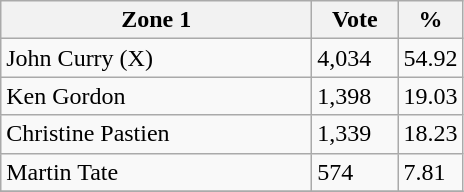<table class="wikitable">
<tr>
<th width="200px">Zone 1</th>
<th width="50px">Vote</th>
<th width="30px">%</th>
</tr>
<tr>
<td>John Curry (X)</td>
<td>4,034</td>
<td>54.92</td>
</tr>
<tr>
<td>Ken Gordon</td>
<td>1,398</td>
<td>19.03</td>
</tr>
<tr>
<td>Christine Pastien</td>
<td>1,339</td>
<td>18.23</td>
</tr>
<tr>
<td>Martin Tate</td>
<td>574</td>
<td>7.81</td>
</tr>
<tr>
</tr>
</table>
